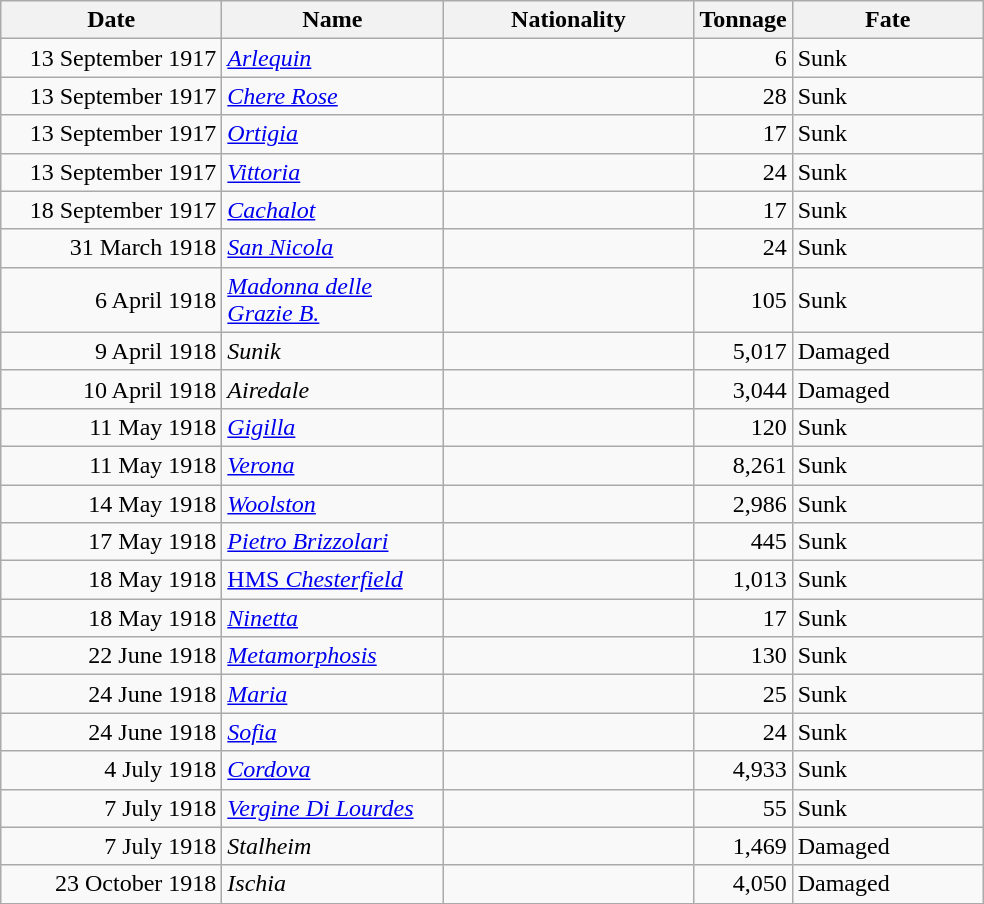<table class="wikitable sortable">
<tr>
<th width="140px">Date</th>
<th width="140px">Name</th>
<th width="160px">Nationality</th>
<th width="25px">Tonnage</th>
<th width="120px">Fate</th>
</tr>
<tr>
<td align="right">13 September 1917</td>
<td align="left"><a href='#'><em>Arlequin</em></a></td>
<td align="left"></td>
<td align="right">6</td>
<td align="left">Sunk</td>
</tr>
<tr>
<td align="right">13 September 1917</td>
<td align="left"><a href='#'><em>Chere Rose</em></a></td>
<td align="left"></td>
<td align="right">28</td>
<td align="left">Sunk</td>
</tr>
<tr>
<td align="right">13 September 1917</td>
<td align="left"><a href='#'><em>Ortigia</em></a></td>
<td align="left"></td>
<td align="right">17</td>
<td align="left">Sunk</td>
</tr>
<tr>
<td align="right">13 September 1917</td>
<td align="left"><a href='#'><em>Vittoria</em></a></td>
<td align="left"></td>
<td align="right">24</td>
<td align="left">Sunk</td>
</tr>
<tr>
<td align="right">18 September 1917</td>
<td align="left"><a href='#'><em>Cachalot</em></a></td>
<td align="left"></td>
<td align="right">17</td>
<td align="left">Sunk</td>
</tr>
<tr>
<td align="right">31 March 1918</td>
<td align="left"><a href='#'><em>San Nicola</em></a></td>
<td align="left"></td>
<td align="right">24</td>
<td align="left">Sunk</td>
</tr>
<tr>
<td align="right">6 April 1918</td>
<td align="left"><a href='#'><em>Madonna delle Grazie B.</em></a></td>
<td align="left"></td>
<td align="right">105</td>
<td align="left">Sunk</td>
</tr>
<tr>
<td align="right">9 April 1918</td>
<td align="left"><em>Sunik</em></td>
<td align="left"></td>
<td align="right">5,017</td>
<td align="left">Damaged</td>
</tr>
<tr>
<td align="right">10 April 1918</td>
<td align="left"><em>Airedale</em></td>
<td align="left"></td>
<td align="right">3,044</td>
<td align="left">Damaged</td>
</tr>
<tr>
<td align="right">11 May 1918</td>
<td align="left"><a href='#'><em>Gigilla</em></a></td>
<td align="left"></td>
<td align="right">120</td>
<td align="left">Sunk</td>
</tr>
<tr>
<td align="right">11 May 1918</td>
<td align="left"><a href='#'><em>Verona</em></a></td>
<td align="left"></td>
<td align="right">8,261</td>
<td align="left">Sunk</td>
</tr>
<tr>
<td align="right">14 May 1918</td>
<td align="left"><a href='#'><em>Woolston</em></a></td>
<td align="left"></td>
<td align="right">2,986</td>
<td align="left">Sunk</td>
</tr>
<tr>
<td align="right">17 May 1918</td>
<td align="left"><a href='#'><em>Pietro Brizzolari</em></a></td>
<td align="left"></td>
<td align="right">445</td>
<td align="left">Sunk</td>
</tr>
<tr>
<td align="right">18 May 1918</td>
<td align="left"><a href='#'>HMS <em>Chesterfield</em></a></td>
<td align="left"></td>
<td align="right">1,013</td>
<td align="left">Sunk</td>
</tr>
<tr>
<td align="right">18 May 1918</td>
<td align="left"><a href='#'><em>Ninetta</em></a></td>
<td align="left"></td>
<td align="right">17</td>
<td align="left">Sunk</td>
</tr>
<tr>
<td align="right">22 June 1918</td>
<td align="left"><a href='#'><em>Metamorphosis</em></a></td>
<td align="left"></td>
<td align="right">130</td>
<td align="left">Sunk</td>
</tr>
<tr>
<td align="right">24 June 1918</td>
<td align="left"><a href='#'><em>Maria</em></a></td>
<td align="left"></td>
<td align="right">25</td>
<td align="left">Sunk</td>
</tr>
<tr>
<td align="right">24 June 1918</td>
<td align="left"><a href='#'><em>Sofia</em></a></td>
<td align="left"></td>
<td align="right">24</td>
<td align="left">Sunk</td>
</tr>
<tr>
<td align="right">4 July 1918</td>
<td align="left"><a href='#'><em>Cordova</em></a></td>
<td align="left"></td>
<td align="right">4,933</td>
<td align="left">Sunk</td>
</tr>
<tr>
<td align="right">7 July 1918</td>
<td align="left"><a href='#'><em>Vergine Di Lourdes</em></a></td>
<td align="left"></td>
<td align="right">55</td>
<td align="left">Sunk</td>
</tr>
<tr>
<td align="right">7 July 1918</td>
<td align="left"><em>Stalheim</em></td>
<td align="left"></td>
<td align="right">1,469</td>
<td align="left">Damaged</td>
</tr>
<tr>
<td align="right">23 October 1918</td>
<td align="left"><em>Ischia</em></td>
<td align="left"></td>
<td align="right">4,050</td>
<td align="left">Damaged</td>
</tr>
</table>
